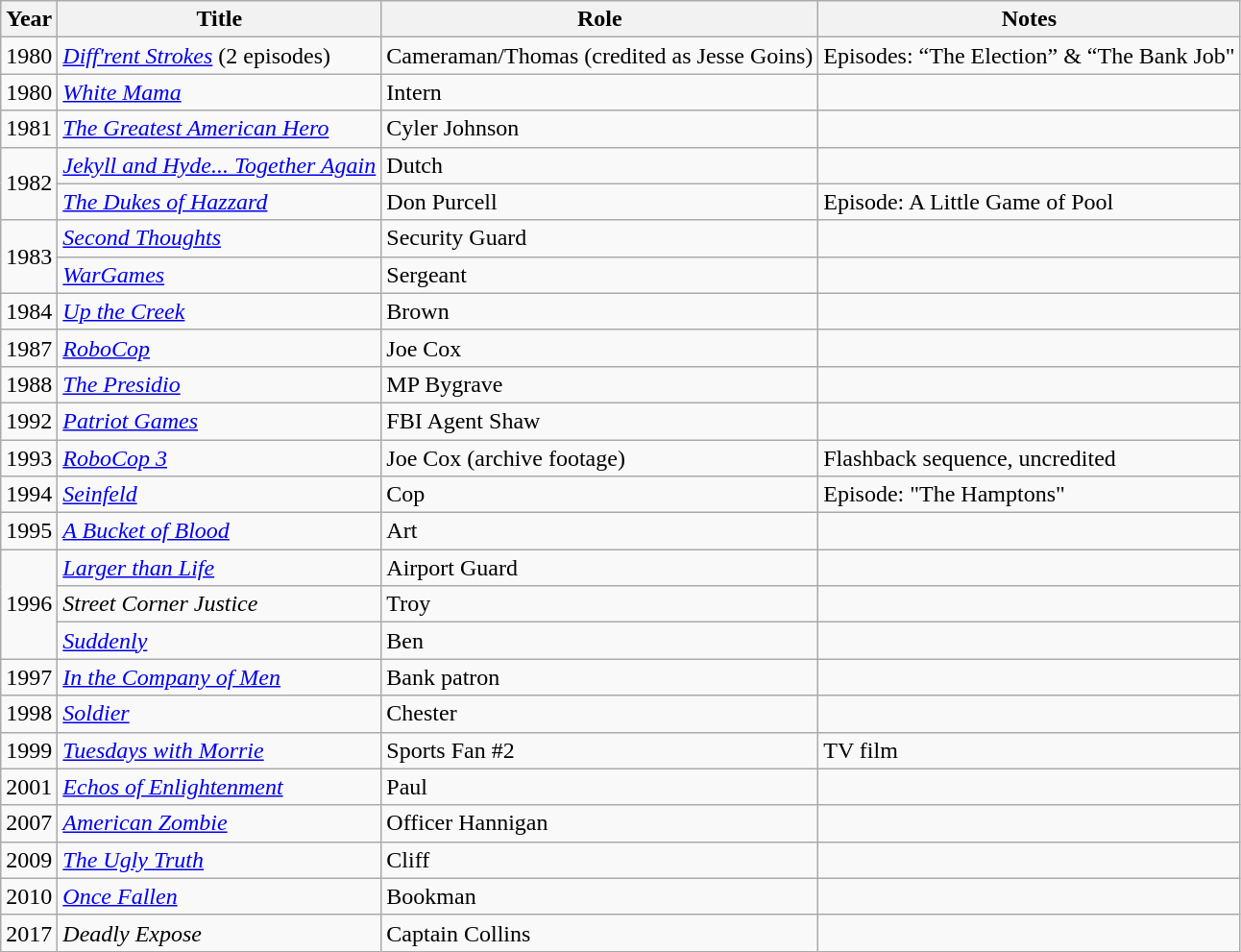<table class="wikitable sortable">
<tr>
<th>Year</th>
<th>Title</th>
<th>Role</th>
<th class = "unsortable">Notes</th>
</tr>
<tr>
<td>1980</td>
<td><em><a href='#'>Diff'rent Strokes</a></em> (2 episodes)</td>
<td>Cameraman/Thomas (credited as Jesse Goins)</td>
<td>Episodes: “The Election” & “The Bank Job"</td>
</tr>
<tr>
<td>1980</td>
<td><em><a href='#'>White Mama</a></em></td>
<td>Intern</td>
<td></td>
</tr>
<tr>
<td>1981</td>
<td><em><a href='#'>The Greatest American Hero</a></em></td>
<td>Cyler Johnson</td>
<td></td>
</tr>
<tr>
<td rowspan=2>1982</td>
<td><em><a href='#'>Jekyll and Hyde... Together Again</a></em></td>
<td>Dutch</td>
<td></td>
</tr>
<tr>
<td><em><a href='#'>The Dukes of Hazzard</a></em></td>
<td>Don Purcell</td>
<td>Episode: A Little Game of Pool</td>
</tr>
<tr>
<td rowspan=2>1983</td>
<td><em><a href='#'>Second Thoughts</a></em></td>
<td>Security Guard</td>
<td></td>
</tr>
<tr>
<td><em><a href='#'>WarGames</a></em></td>
<td>Sergeant</td>
<td></td>
</tr>
<tr>
<td>1984</td>
<td><em><a href='#'>Up the Creek</a></em></td>
<td>Brown</td>
<td></td>
</tr>
<tr>
<td>1987</td>
<td><em><a href='#'>RoboCop</a></em></td>
<td>Joe Cox</td>
<td></td>
</tr>
<tr>
<td>1988</td>
<td><em><a href='#'>The Presidio</a></em></td>
<td>MP Bygrave</td>
<td></td>
</tr>
<tr>
<td>1992</td>
<td><em><a href='#'>Patriot Games</a></em></td>
<td>FBI Agent Shaw</td>
<td></td>
</tr>
<tr>
<td>1993</td>
<td><em><a href='#'>RoboCop 3</a></em></td>
<td>Joe Cox (archive footage)</td>
<td>Flashback sequence, uncredited</td>
</tr>
<tr>
<td>1994</td>
<td><em><a href='#'>Seinfeld</a></em></td>
<td>Cop</td>
<td>Episode: "The Hamptons"</td>
</tr>
<tr>
<td>1995</td>
<td><em><a href='#'>A Bucket of Blood</a></em></td>
<td>Art</td>
<td></td>
</tr>
<tr>
<td rowspan=3>1996</td>
<td><em><a href='#'>Larger than Life</a></em></td>
<td>Airport Guard</td>
<td></td>
</tr>
<tr>
<td><em>Street Corner Justice</em></td>
<td>Troy</td>
<td></td>
</tr>
<tr>
<td><em><a href='#'>Suddenly</a></em></td>
<td>Ben</td>
<td></td>
</tr>
<tr>
<td>1997</td>
<td><em><a href='#'>In the Company of Men</a></em></td>
<td>Bank patron</td>
<td></td>
</tr>
<tr>
<td>1998</td>
<td><em><a href='#'>Soldier</a></em></td>
<td>Chester</td>
<td></td>
</tr>
<tr>
<td>1999</td>
<td><em><a href='#'>Tuesdays with Morrie</a></em></td>
<td>Sports Fan #2</td>
<td>TV film</td>
</tr>
<tr>
<td>2001</td>
<td><em><a href='#'>Echos of Enlightenment</a></em></td>
<td>Paul</td>
<td></td>
</tr>
<tr>
<td>2007</td>
<td><em><a href='#'>American Zombie</a></em></td>
<td>Officer Hannigan</td>
<td></td>
</tr>
<tr>
<td>2009</td>
<td><em><a href='#'>The Ugly Truth</a></em></td>
<td>Cliff</td>
<td></td>
</tr>
<tr>
<td>2010</td>
<td><em><a href='#'>Once Fallen</a></em></td>
<td>Bookman</td>
<td></td>
</tr>
<tr>
<td>2017</td>
<td><em>Deadly Expose</em></td>
<td>Captain Collins</td>
<td></td>
</tr>
</table>
